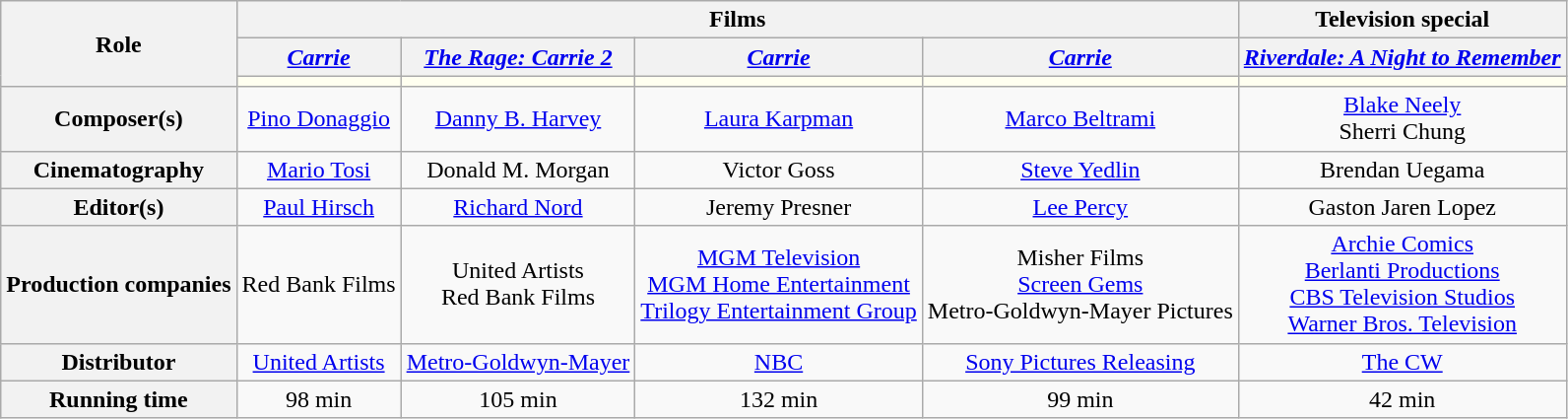<table class="wikitable" style="text-align:center">
<tr>
<th rowspan="3">Role</th>
<th colspan="4">Films</th>
<th>Television special</th>
</tr>
<tr>
<th><em><a href='#'>Carrie</a></em></th>
<th><em><a href='#'>The Rage: Carrie 2</a></em></th>
<th><em><a href='#'>Carrie</a></em></th>
<th><em><a href='#'>Carrie</a></em></th>
<th><em><a href='#'>Riverdale: A Night to Remember</a></em></th>
</tr>
<tr>
<th style="background:ivory;"></th>
<th style="background:ivory;"></th>
<th style="background:ivory;"></th>
<th style="background:ivory;"></th>
<th style="background:ivory;"></th>
</tr>
<tr>
<th>Composer(s)</th>
<td><a href='#'>Pino Donaggio</a></td>
<td><a href='#'>Danny B. Harvey</a></td>
<td><a href='#'>Laura Karpman</a></td>
<td><a href='#'>Marco Beltrami</a></td>
<td><a href='#'>Blake Neely</a><br>Sherri Chung</td>
</tr>
<tr>
<th>Cinematography</th>
<td><a href='#'>Mario Tosi</a></td>
<td>Donald M. Morgan</td>
<td>Victor Goss</td>
<td><a href='#'>Steve Yedlin</a></td>
<td>Brendan Uegama</td>
</tr>
<tr>
<th>Editor(s)</th>
<td><a href='#'>Paul Hirsch</a></td>
<td><a href='#'>Richard Nord</a></td>
<td>Jeremy Presner</td>
<td><a href='#'>Lee Percy</a></td>
<td>Gaston Jaren Lopez</td>
</tr>
<tr>
<th>Production companies</th>
<td>Red Bank Films</td>
<td>United Artists<br>Red Bank Films</td>
<td><a href='#'>MGM Television</a><br><a href='#'>MGM Home Entertainment</a><br><a href='#'>Trilogy Entertainment Group</a></td>
<td>Misher Films<br><a href='#'>Screen Gems</a><br>Metro-Goldwyn-Mayer Pictures</td>
<td><a href='#'>Archie Comics</a><br><a href='#'>Berlanti Productions</a><br><a href='#'>CBS Television Studios</a><br><a href='#'>Warner Bros. Television</a></td>
</tr>
<tr>
<th>Distributor</th>
<td><a href='#'>United Artists</a></td>
<td><a href='#'>Metro-Goldwyn-Mayer</a></td>
<td><a href='#'>NBC</a></td>
<td><a href='#'>Sony Pictures Releasing</a></td>
<td><a href='#'>The CW</a></td>
</tr>
<tr>
<th>Running time</th>
<td>98 min</td>
<td>105 min</td>
<td>132 min</td>
<td>99 min</td>
<td>42 min</td>
</tr>
</table>
